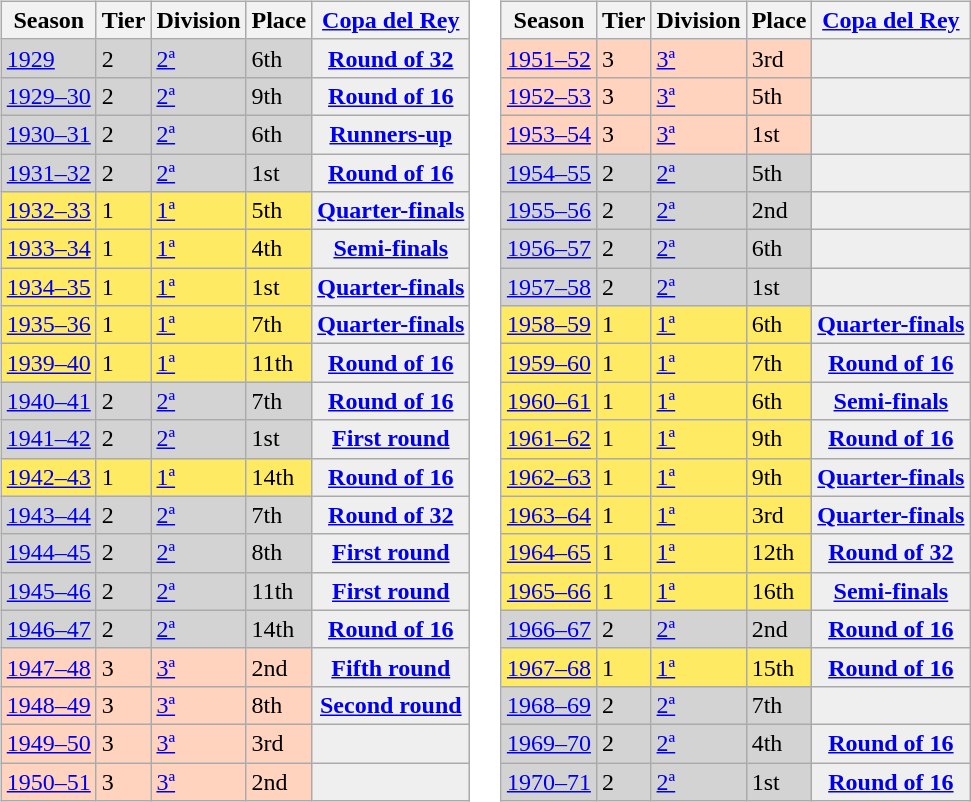<table>
<tr>
<td valign="top"><br><table class="wikitable">
<tr style="background:#f0f6fa;">
<th>Season</th>
<th>Tier</th>
<th>Division</th>
<th>Place</th>
<th><a href='#'>Copa del Rey</a></th>
</tr>
<tr>
<td style="background:#D3D3D3;"><a href='#'>1929</a></td>
<td style="background:#D3D3D3;">2</td>
<td style="background:#D3D3D3;"><a href='#'>2ª</a></td>
<td style="background:#D3D3D3;">6th</td>
<th style="background:#efefef;"><a href='#'>Round of 32</a></th>
</tr>
<tr>
<td style="background:#D3D3D3;"><a href='#'>1929–30</a></td>
<td style="background:#D3D3D3;">2</td>
<td style="background:#D3D3D3;"><a href='#'>2ª</a></td>
<td style="background:#D3D3D3;">9th</td>
<th style="background:#efefef;"><a href='#'>Round of 16</a></th>
</tr>
<tr>
<td style="background:#D3D3D3;"><a href='#'>1930–31</a></td>
<td style="background:#D3D3D3;">2</td>
<td style="background:#D3D3D3;"><a href='#'>2ª</a></td>
<td style="background:#D3D3D3;">6th</td>
<th style="background:#efefef;"><a href='#'>Runners-up</a></th>
</tr>
<tr>
<td style="background:#D3D3D3;"><a href='#'>1931–32</a></td>
<td style="background:#D3D3D3;">2</td>
<td style="background:#D3D3D3;"><a href='#'>2ª</a></td>
<td style="background:#D3D3D3;">1st</td>
<th style="background:#efefef;"><a href='#'>Round of 16</a></th>
</tr>
<tr>
<td style="background:#FFEA64;"><a href='#'>1932–33</a></td>
<td style="background:#FFEA64;">1</td>
<td style="background:#FFEA64;"><a href='#'>1ª</a></td>
<td style="background:#FFEA64;">5th</td>
<th style="background:#efefef;"><a href='#'>Quarter-finals</a></th>
</tr>
<tr>
<td style="background:#FFEA64;"><a href='#'>1933–34</a></td>
<td style="background:#FFEA64;">1</td>
<td style="background:#FFEA64;"><a href='#'>1ª</a></td>
<td style="background:#FFEA64;">4th</td>
<th style="background:#efefef;"><a href='#'>Semi-finals</a></th>
</tr>
<tr>
<td style="background:#FFEA64;"><a href='#'>1934–35</a></td>
<td style="background:#FFEA64;">1</td>
<td style="background:#FFEA64;"><a href='#'>1ª</a></td>
<td style="background:#FFEA64;">1st</td>
<th style="background:#efefef;"><a href='#'>Quarter-finals</a></th>
</tr>
<tr>
<td style="background:#FFEA64;"><a href='#'>1935–36</a></td>
<td style="background:#FFEA64;">1</td>
<td style="background:#FFEA64;"><a href='#'>1ª</a></td>
<td style="background:#FFEA64;">7th</td>
<th style="background:#efefef;"><a href='#'>Quarter-finals</a></th>
</tr>
<tr>
<td style="background:#FFEA64;"><a href='#'>1939–40</a></td>
<td style="background:#FFEA64;">1</td>
<td style="background:#FFEA64;"><a href='#'>1ª</a></td>
<td style="background:#FFEA64;">11th</td>
<th style="background:#efefef;"><a href='#'>Round of 16</a></th>
</tr>
<tr>
<td style="background:#D3D3D3;"><a href='#'>1940–41</a></td>
<td style="background:#D3D3D3;">2</td>
<td style="background:#D3D3D3;"><a href='#'>2ª</a></td>
<td style="background:#D3D3D3;">7th</td>
<th style="background:#efefef;"><a href='#'>Round of 16</a></th>
</tr>
<tr>
<td style="background:#D3D3D3;"><a href='#'>1941–42</a></td>
<td style="background:#D3D3D3;">2</td>
<td style="background:#D3D3D3;"><a href='#'>2ª</a></td>
<td style="background:#D3D3D3;">1st</td>
<th style="background:#efefef;"><a href='#'>First round</a></th>
</tr>
<tr>
<td style="background:#FFEA64;"><a href='#'>1942–43</a></td>
<td style="background:#FFEA64;">1</td>
<td style="background:#FFEA64;"><a href='#'>1ª</a></td>
<td style="background:#FFEA64;">14th</td>
<th style="background:#efefef;"><a href='#'>Round of 16</a></th>
</tr>
<tr>
<td style="background:#D3D3D3;"><a href='#'>1943–44</a></td>
<td style="background:#D3D3D3;">2</td>
<td style="background:#D3D3D3;"><a href='#'>2ª</a></td>
<td style="background:#D3D3D3;">7th</td>
<th style="background:#efefef;"><a href='#'>Round of 32</a></th>
</tr>
<tr>
<td style="background:#D3D3D3;"><a href='#'>1944–45</a></td>
<td style="background:#D3D3D3;">2</td>
<td style="background:#D3D3D3;"><a href='#'>2ª</a></td>
<td style="background:#D3D3D3;">8th</td>
<th style="background:#efefef;"><a href='#'>First round</a></th>
</tr>
<tr>
<td style="background:#D3D3D3;"><a href='#'>1945–46</a></td>
<td style="background:#D3D3D3;">2</td>
<td style="background:#D3D3D3;"><a href='#'>2ª</a></td>
<td style="background:#D3D3D3;">11th</td>
<th style="background:#efefef;"><a href='#'>First round</a></th>
</tr>
<tr>
<td style="background:#D3D3D3;"><a href='#'>1946–47</a></td>
<td style="background:#D3D3D3;">2</td>
<td style="background:#D3D3D3;"><a href='#'>2ª</a></td>
<td style="background:#D3D3D3;">14th</td>
<th style="background:#efefef;"><a href='#'>Round of 16</a></th>
</tr>
<tr>
<td style="background:#FFD3BD;"><a href='#'>1947–48</a></td>
<td style="background:#FFD3BD;">3</td>
<td style="background:#FFD3BD;"><a href='#'>3ª</a></td>
<td style="background:#FFD3BD;">2nd</td>
<th style="background:#efefef;"><a href='#'>Fifth round</a></th>
</tr>
<tr>
<td style="background:#FFD3BD;"><a href='#'>1948–49</a></td>
<td style="background:#FFD3BD;">3</td>
<td style="background:#FFD3BD;"><a href='#'>3ª</a></td>
<td style="background:#FFD3BD;">8th</td>
<th style="background:#efefef;"><a href='#'>Second round</a></th>
</tr>
<tr>
<td style="background:#FFD3BD;"><a href='#'>1949–50</a></td>
<td style="background:#FFD3BD;">3</td>
<td style="background:#FFD3BD;"><a href='#'>3ª</a></td>
<td style="background:#FFD3BD;">3rd</td>
<th style="background:#efefef;"></th>
</tr>
<tr>
<td style="background:#FFD3BD;"><a href='#'>1950–51</a></td>
<td style="background:#FFD3BD;">3</td>
<td style="background:#FFD3BD;"><a href='#'>3ª</a></td>
<td style="background:#FFD3BD;">2nd</td>
<th style="background:#efefef;"></th>
</tr>
</table>
</td>
<td valign="top"><br><table class="wikitable">
<tr style="background:#f0f6fa;">
<th>Season</th>
<th>Tier</th>
<th>Division</th>
<th>Place</th>
<th><a href='#'>Copa del Rey</a></th>
</tr>
<tr>
<td style="background:#FFD3BD;"><a href='#'>1951–52</a></td>
<td style="background:#FFD3BD;">3</td>
<td style="background:#FFD3BD;"><a href='#'>3ª</a></td>
<td style="background:#FFD3BD;">3rd</td>
<th style="background:#efefef;"></th>
</tr>
<tr>
<td style="background:#FFD3BD;"><a href='#'>1952–53</a></td>
<td style="background:#FFD3BD;">3</td>
<td style="background:#FFD3BD;"><a href='#'>3ª</a></td>
<td style="background:#FFD3BD;">5th</td>
<th style="background:#efefef;"></th>
</tr>
<tr>
<td style="background:#FFD3BD;"><a href='#'>1953–54</a></td>
<td style="background:#FFD3BD;">3</td>
<td style="background:#FFD3BD;"><a href='#'>3ª</a></td>
<td style="background:#FFD3BD;">1st</td>
<th style="background:#efefef;"></th>
</tr>
<tr>
<td style="background:#D3D3D3;"><a href='#'>1954–55</a></td>
<td style="background:#D3D3D3;">2</td>
<td style="background:#D3D3D3;"><a href='#'>2ª</a></td>
<td style="background:#D3D3D3;">5th</td>
<th style="background:#efefef;"></th>
</tr>
<tr>
<td style="background:#D3D3D3;"><a href='#'>1955–56</a></td>
<td style="background:#D3D3D3;">2</td>
<td style="background:#D3D3D3;"><a href='#'>2ª</a></td>
<td style="background:#D3D3D3;">2nd</td>
<th style="background:#efefef;"></th>
</tr>
<tr>
<td style="background:#D3D3D3;"><a href='#'>1956–57</a></td>
<td style="background:#D3D3D3;">2</td>
<td style="background:#D3D3D3;"><a href='#'>2ª</a></td>
<td style="background:#D3D3D3;">6th</td>
<th style="background:#efefef;"></th>
</tr>
<tr>
<td style="background:#D3D3D3;"><a href='#'>1957–58</a></td>
<td style="background:#D3D3D3;">2</td>
<td style="background:#D3D3D3;"><a href='#'>2ª</a></td>
<td style="background:#D3D3D3;">1st</td>
<th style="background:#efefef;"></th>
</tr>
<tr>
<td style="background:#FFEA64;"><a href='#'>1958–59</a></td>
<td style="background:#FFEA64;">1</td>
<td style="background:#FFEA64;"><a href='#'>1ª</a></td>
<td style="background:#FFEA64;">6th</td>
<th style="background:#efefef;"><a href='#'>Quarter-finals</a></th>
</tr>
<tr>
<td style="background:#FFEA64;"><a href='#'>1959–60</a></td>
<td style="background:#FFEA64;">1</td>
<td style="background:#FFEA64;"><a href='#'>1ª</a></td>
<td style="background:#FFEA64;">7th</td>
<th style="background:#efefef;"><a href='#'>Round of 16</a></th>
</tr>
<tr>
<td style="background:#FFEA64;"><a href='#'>1960–61</a></td>
<td style="background:#FFEA64;">1</td>
<td style="background:#FFEA64;"><a href='#'>1ª</a></td>
<td style="background:#FFEA64;">6th</td>
<th style="background:#efefef;"><a href='#'>Semi-finals</a></th>
</tr>
<tr>
<td style="background:#FFEA64;"><a href='#'>1961–62</a></td>
<td style="background:#FFEA64;">1</td>
<td style="background:#FFEA64;"><a href='#'>1ª</a></td>
<td style="background:#FFEA64;">9th</td>
<th style="background:#efefef;"><a href='#'>Round of 16</a></th>
</tr>
<tr>
<td style="background:#FFEA64;"><a href='#'>1962–63</a></td>
<td style="background:#FFEA64;">1</td>
<td style="background:#FFEA64;"><a href='#'>1ª</a></td>
<td style="background:#FFEA64;">9th</td>
<th style="background:#efefef;"><a href='#'>Quarter-finals</a></th>
</tr>
<tr>
<td style="background:#FFEA64;"><a href='#'>1963–64</a></td>
<td style="background:#FFEA64;">1</td>
<td style="background:#FFEA64;"><a href='#'>1ª</a></td>
<td style="background:#FFEA64;">3rd</td>
<th style="background:#efefef;"><a href='#'>Quarter-finals</a></th>
</tr>
<tr>
<td style="background:#FFEA64;"><a href='#'>1964–65</a></td>
<td style="background:#FFEA64;">1</td>
<td style="background:#FFEA64;"><a href='#'>1ª</a></td>
<td style="background:#FFEA64;">12th</td>
<th style="background:#efefef;"><a href='#'>Round of 32</a></th>
</tr>
<tr>
<td style="background:#FFEA64;"><a href='#'>1965–66</a></td>
<td style="background:#FFEA64;">1</td>
<td style="background:#FFEA64;"><a href='#'>1ª</a></td>
<td style="background:#FFEA64;">16th</td>
<th style="background:#efefef;"><a href='#'>Semi-finals</a></th>
</tr>
<tr>
<td style="background:#D3D3D3;"><a href='#'>1966–67</a></td>
<td style="background:#D3D3D3;">2</td>
<td style="background:#D3D3D3;"><a href='#'>2ª</a></td>
<td style="background:#D3D3D3;">2nd</td>
<th style="background:#efefef;"><a href='#'>Round of 16</a></th>
</tr>
<tr>
<td style="background:#FFEA64;"><a href='#'>1967–68</a></td>
<td style="background:#FFEA64;">1</td>
<td style="background:#FFEA64;"><a href='#'>1ª</a></td>
<td style="background:#FFEA64;">15th</td>
<th style="background:#efefef;"><a href='#'>Round of 16</a></th>
</tr>
<tr>
<td style="background:#D3D3D3;"><a href='#'>1968–69</a></td>
<td style="background:#D3D3D3;">2</td>
<td style="background:#D3D3D3;"><a href='#'>2ª</a></td>
<td style="background:#D3D3D3;">7th</td>
<th style="background:#efefef;"></th>
</tr>
<tr>
<td style="background:#D3D3D3;"><a href='#'>1969–70</a></td>
<td style="background:#D3D3D3;">2</td>
<td style="background:#D3D3D3;"><a href='#'>2ª</a></td>
<td style="background:#D3D3D3;">4th</td>
<th style="background:#efefef;"><a href='#'>Round of 16</a></th>
</tr>
<tr>
<td style="background:#D3D3D3;"><a href='#'>1970–71</a></td>
<td style="background:#D3D3D3;">2</td>
<td style="background:#D3D3D3;"><a href='#'>2ª</a></td>
<td style="background:#D3D3D3;">1st</td>
<th style="background:#efefef;"><a href='#'>Round of 16</a></th>
</tr>
</table>
</td>
</tr>
</table>
